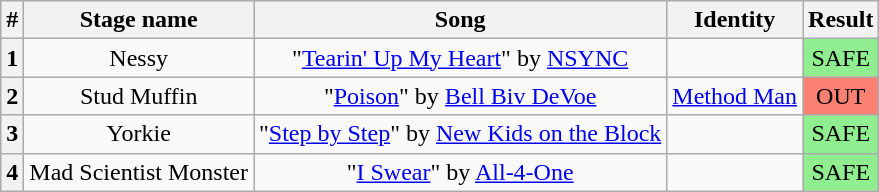<table class="wikitable plainrowheaders" style="text-align: center;">
<tr>
<th>#</th>
<th>Stage name</th>
<th>Song</th>
<th>Identity</th>
<th>Result</th>
</tr>
<tr>
<th>1</th>
<td>Nessy</td>
<td>"<a href='#'>Tearin' Up My Heart</a>" by <a href='#'>NSYNC</a></td>
<td></td>
<td bgcolor=lightgreen>SAFE</td>
</tr>
<tr>
<th>2</th>
<td>Stud Muffin</td>
<td>"<a href='#'>Poison</a>" by <a href='#'>Bell Biv DeVoe</a></td>
<td><a href='#'>Method Man</a></td>
<td bgcolor="salmon">OUT</td>
</tr>
<tr>
<th>3</th>
<td>Yorkie</td>
<td>"<a href='#'>Step by Step</a>" by <a href='#'>New Kids on the Block</a></td>
<td></td>
<td bgcolor=lightgreen>SAFE</td>
</tr>
<tr>
<th>4</th>
<td>Mad Scientist Monster</td>
<td>"<a href='#'>I Swear</a>" by <a href='#'>All-4-One</a></td>
<td></td>
<td bgcolor=lightgreen>SAFE</td>
</tr>
</table>
